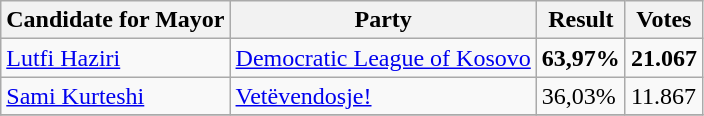<table class=wikitable>
<tr>
<th>Candidate for Mayor</th>
<th>Party</th>
<th>Result</th>
<th>Votes</th>
</tr>
<tr>
<td><a href='#'>Lutfi Haziri</a></td>
<td><a href='#'>Democratic League of Kosovo</a></td>
<td><strong>63,97%</strong></td>
<td><strong>21.067</strong></td>
</tr>
<tr>
<td><a href='#'>Sami Kurteshi</a></td>
<td><a href='#'>Vetëvendosje!</a></td>
<td>36,03%</td>
<td>11.867</td>
</tr>
<tr>
</tr>
</table>
